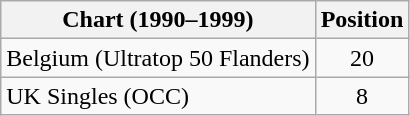<table class="wikitable sortable">
<tr>
<th>Chart (1990–1999)</th>
<th>Position</th>
</tr>
<tr>
<td>Belgium (Ultratop 50 Flanders)</td>
<td align="center">20</td>
</tr>
<tr>
<td>UK Singles (OCC)</td>
<td align="center">8</td>
</tr>
</table>
